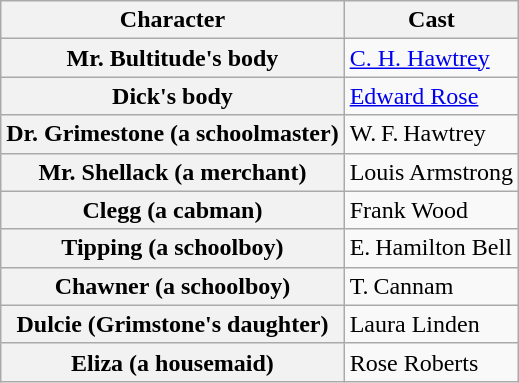<table class="wikitable plainrowheaders">
<tr>
<th scope="col">Character</th>
<th scope="col">Cast</th>
</tr>
<tr>
<th scope="row">Mr. Bultitude's body</th>
<td><a href='#'>C. H. Hawtrey</a></td>
</tr>
<tr>
<th scope="row">Dick's body</th>
<td><a href='#'>Edward Rose</a></td>
</tr>
<tr>
<th scope="row">Dr. Grimestone (a schoolmaster)</th>
<td>W. F. Hawtrey</td>
</tr>
<tr>
<th scope="row">Mr. Shellack (a merchant)</th>
<td>Louis Armstrong</td>
</tr>
<tr>
<th scope="row">Clegg (a cabman)</th>
<td>Frank Wood</td>
</tr>
<tr>
<th scope="row">Tipping (a schoolboy)</th>
<td>E. Hamilton Bell</td>
</tr>
<tr>
<th scope="row">Chawner (a schoolboy)</th>
<td>T. Cannam</td>
</tr>
<tr>
<th scope="row">Dulcie (Grimstone's daughter)</th>
<td>Laura Linden</td>
</tr>
<tr>
<th scope="row">Eliza (a housemaid)</th>
<td>Rose Roberts</td>
</tr>
</table>
